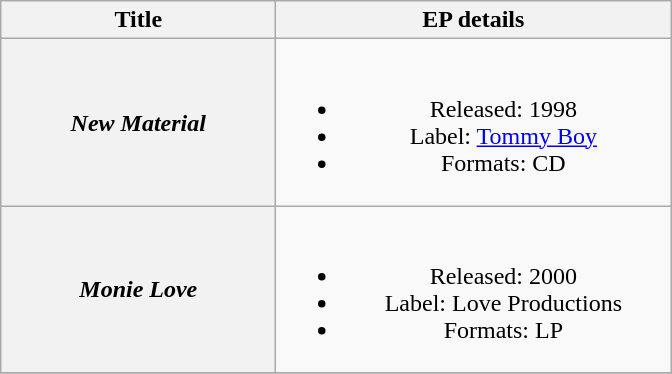<table class="wikitable plainrowheaders" style="text-align:center;">
<tr>
<th scope="col" rowspan="1" style="width:11em;">Title</th>
<th scope="col" rowspan="1" style="width:16em;">EP details</th>
</tr>
<tr>
<th scope="row"><em>New Material</em></th>
<td><br><ul><li>Released: 1998</li><li>Label: <a href='#'>Tommy Boy</a></li><li>Formats: CD</li></ul></td>
</tr>
<tr>
<th scope="row"><em>Monie Love</em></th>
<td><br><ul><li>Released: 2000</li><li>Label: Love Productions</li><li>Formats: LP</li></ul></td>
</tr>
<tr>
</tr>
</table>
